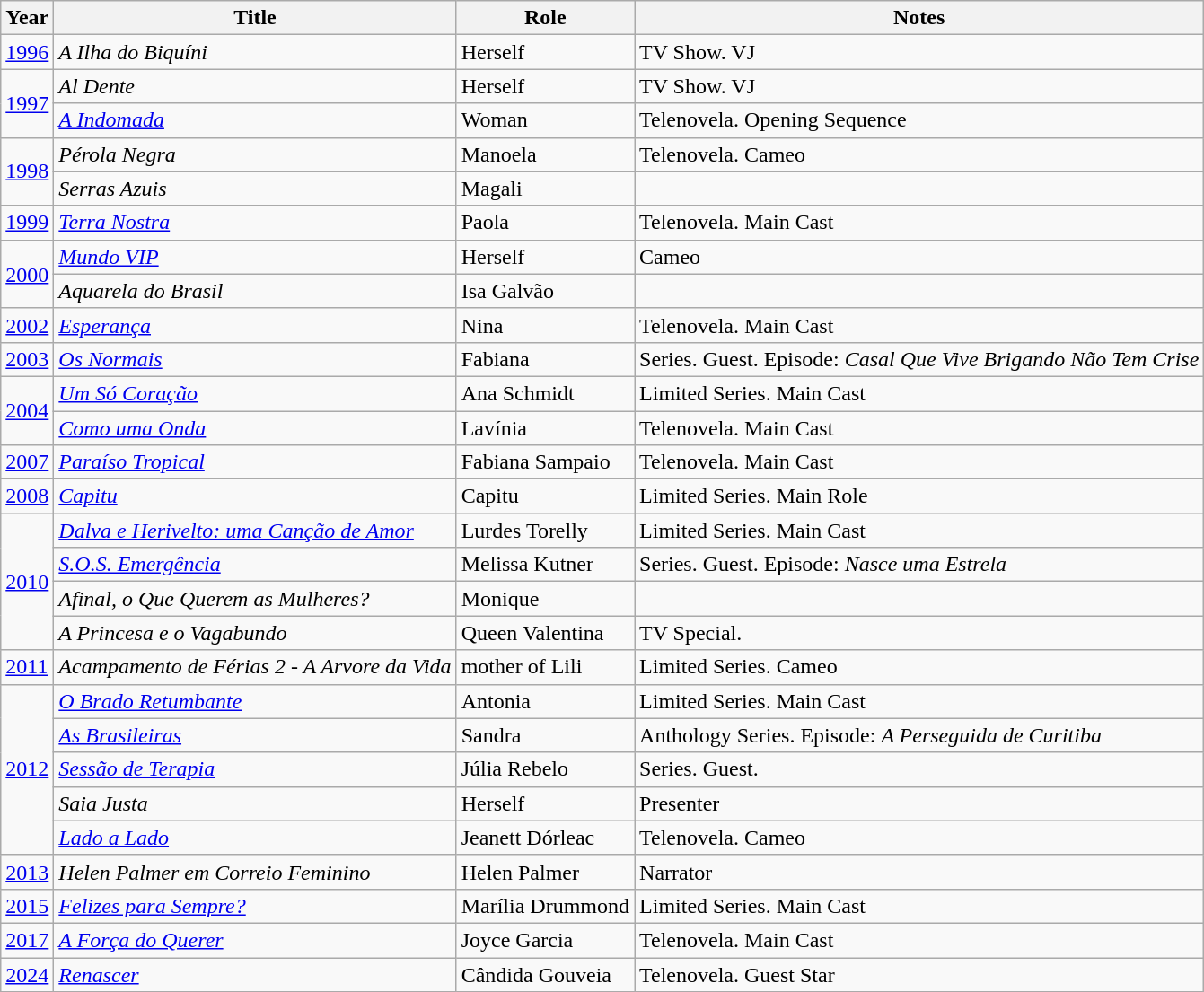<table class="wikitable">
<tr>
<th>Year</th>
<th>Title</th>
<th>Role</th>
<th>Notes</th>
</tr>
<tr>
<td><a href='#'>1996</a></td>
<td><em>A Ilha do Biquíni</em></td>
<td>Herself</td>
<td>TV Show. VJ</td>
</tr>
<tr>
<td rowspan="2"><a href='#'>1997</a></td>
<td><em>Al Dente</em></td>
<td>Herself</td>
<td>TV Show. VJ</td>
</tr>
<tr>
<td><em><a href='#'>A Indomada</a></em></td>
<td>Woman</td>
<td>Telenovela. Opening Sequence</td>
</tr>
<tr>
<td rowspan="2"><a href='#'>1998</a></td>
<td><em>Pérola Negra</em></td>
<td>Manoela</td>
<td>Telenovela. Cameo</td>
</tr>
<tr>
<td><em>Serras Azuis</em></td>
<td>Magali</td>
<td></td>
</tr>
<tr>
<td><a href='#'>1999</a></td>
<td><em><a href='#'>Terra Nostra</a></em></td>
<td>Paola</td>
<td>Telenovela. Main Cast</td>
</tr>
<tr>
<td rowspan="2"><a href='#'>2000</a></td>
<td><em><a href='#'>Mundo VIP</a></em></td>
<td>Herself</td>
<td>Cameo</td>
</tr>
<tr>
<td><em>Aquarela do Brasil</em></td>
<td>Isa Galvão</td>
<td></td>
</tr>
<tr>
<td><a href='#'>2002</a></td>
<td><em><a href='#'>Esperança</a></em></td>
<td>Nina</td>
<td>Telenovela. Main Cast</td>
</tr>
<tr>
<td><a href='#'>2003</a></td>
<td><em><a href='#'>Os Normais</a></em></td>
<td>Fabiana</td>
<td>Series. Guest. Episode: <em>Casal Que Vive Brigando Não Tem Crise</em></td>
</tr>
<tr>
<td rowspan="2"><a href='#'>2004</a></td>
<td><em><a href='#'>Um Só Coração</a></em></td>
<td>Ana Schmidt</td>
<td>Limited Series. Main Cast</td>
</tr>
<tr>
<td><em><a href='#'>Como uma Onda</a></em></td>
<td>Lavínia</td>
<td>Telenovela. Main Cast</td>
</tr>
<tr>
<td><a href='#'>2007</a></td>
<td><em><a href='#'>Paraíso Tropical</a></em></td>
<td>Fabiana Sampaio</td>
<td>Telenovela. Main Cast</td>
</tr>
<tr>
<td><a href='#'>2008</a></td>
<td><em><a href='#'>Capitu</a></em></td>
<td>Capitu</td>
<td>Limited Series. Main Role</td>
</tr>
<tr>
<td rowspan="4"><a href='#'>2010</a></td>
<td><em><a href='#'>Dalva e Herivelto: uma Canção de Amor</a></em></td>
<td>Lurdes Torelly</td>
<td>Limited Series. Main Cast</td>
</tr>
<tr>
<td><em><a href='#'>S.O.S. Emergência</a></em></td>
<td>Melissa Kutner</td>
<td>Series. Guest. Episode: <em>Nasce uma Estrela</em></td>
</tr>
<tr>
<td><em>Afinal, o Que Querem as Mulheres?</em></td>
<td>Monique</td>
<td></td>
</tr>
<tr>
<td><em>A Princesa e o Vagabundo</em></td>
<td>Queen Valentina</td>
<td>TV Special.</td>
</tr>
<tr>
<td><a href='#'>2011</a></td>
<td><em>Acampamento de Férias 2 - A Arvore da Vida</em></td>
<td>mother of Lili</td>
<td>Limited Series. Cameo</td>
</tr>
<tr>
<td rowspan="5"><a href='#'>2012</a></td>
<td><em><a href='#'>O Brado Retumbante</a></em></td>
<td>Antonia</td>
<td>Limited Series. Main Cast</td>
</tr>
<tr>
<td><em><a href='#'>As Brasileiras</a></em></td>
<td>Sandra</td>
<td>Anthology Series. Episode: <em>A Perseguida de Curitiba</em></td>
</tr>
<tr>
<td><em><a href='#'>Sessão de Terapia</a></em></td>
<td>Júlia Rebelo</td>
<td>Series. Guest.</td>
</tr>
<tr>
<td><em>Saia Justa</em></td>
<td>Herself</td>
<td>Presenter</td>
</tr>
<tr>
<td><em><a href='#'>Lado a Lado</a></em></td>
<td>Jeanett Dórleac</td>
<td>Telenovela. Cameo</td>
</tr>
<tr>
<td><a href='#'>2013</a></td>
<td><em>Helen Palmer em Correio Feminino</em></td>
<td>Helen Palmer</td>
<td>Narrator</td>
</tr>
<tr>
<td><a href='#'>2015</a></td>
<td><em><a href='#'>Felizes para Sempre?</a></em></td>
<td>Marília Drummond</td>
<td>Limited Series. Main Cast</td>
</tr>
<tr>
<td><a href='#'>2017</a></td>
<td><em><a href='#'>A Força do Querer</a></em></td>
<td>Joyce Garcia</td>
<td>Telenovela. Main Cast</td>
</tr>
<tr>
<td><a href='#'>2024</a></td>
<td><em><a href='#'>Renascer</a></em></td>
<td>Cândida Gouveia</td>
<td>Telenovela. Guest Star</td>
</tr>
<tr>
</tr>
</table>
